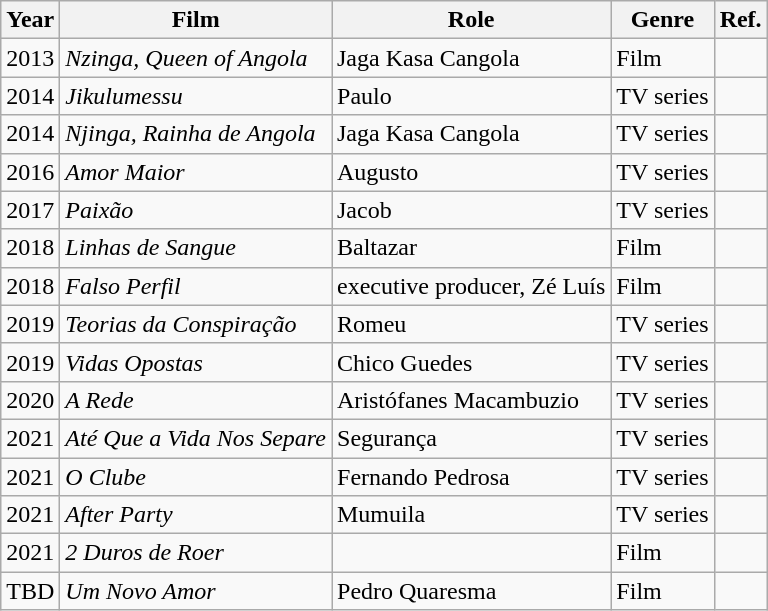<table class="wikitable">
<tr>
<th>Year</th>
<th>Film</th>
<th>Role</th>
<th>Genre</th>
<th>Ref.</th>
</tr>
<tr>
<td>2013</td>
<td><em>Nzinga, Queen of Angola</em></td>
<td>Jaga Kasa Cangola</td>
<td>Film</td>
<td></td>
</tr>
<tr>
<td>2014</td>
<td><em>Jikulumessu</em></td>
<td>Paulo</td>
<td>TV series</td>
<td></td>
</tr>
<tr>
<td>2014</td>
<td><em>Njinga, Rainha de Angola</em></td>
<td>Jaga Kasa Cangola</td>
<td>TV series</td>
<td></td>
</tr>
<tr>
<td>2016</td>
<td><em>Amor Maior</em></td>
<td>Augusto</td>
<td>TV series</td>
<td></td>
</tr>
<tr>
<td>2017</td>
<td><em>Paixão</em></td>
<td>Jacob</td>
<td>TV series</td>
<td></td>
</tr>
<tr>
<td>2018</td>
<td><em>Linhas de Sangue</em></td>
<td>Baltazar</td>
<td>Film</td>
<td></td>
</tr>
<tr>
<td>2018</td>
<td><em>Falso Perfil</em></td>
<td>executive producer, Zé Luís</td>
<td>Film</td>
<td></td>
</tr>
<tr>
<td>2019</td>
<td><em>Teorias da Conspiração</em></td>
<td>Romeu</td>
<td>TV series</td>
<td></td>
</tr>
<tr>
<td>2019</td>
<td><em>Vidas Opostas</em></td>
<td>Chico Guedes</td>
<td>TV series</td>
<td></td>
</tr>
<tr>
<td>2020</td>
<td><em>A Rede</em></td>
<td>Aristófanes Macambuzio</td>
<td>TV series</td>
<td></td>
</tr>
<tr>
<td>2021</td>
<td><em>Até Que a Vida Nos Separe</em></td>
<td>Segurança</td>
<td>TV series</td>
<td></td>
</tr>
<tr>
<td>2021</td>
<td><em>O Clube</em></td>
<td>Fernando Pedrosa</td>
<td>TV series</td>
<td></td>
</tr>
<tr>
<td>2021</td>
<td><em>After Party</em></td>
<td>Mumuila</td>
<td>TV series</td>
<td></td>
</tr>
<tr>
<td>2021</td>
<td><em>2 Duros de Roer</em></td>
<td></td>
<td>Film</td>
<td></td>
</tr>
<tr>
<td>TBD</td>
<td><em>Um Novo Amor</em></td>
<td>Pedro Quaresma</td>
<td>Film</td>
<td></td>
</tr>
</table>
